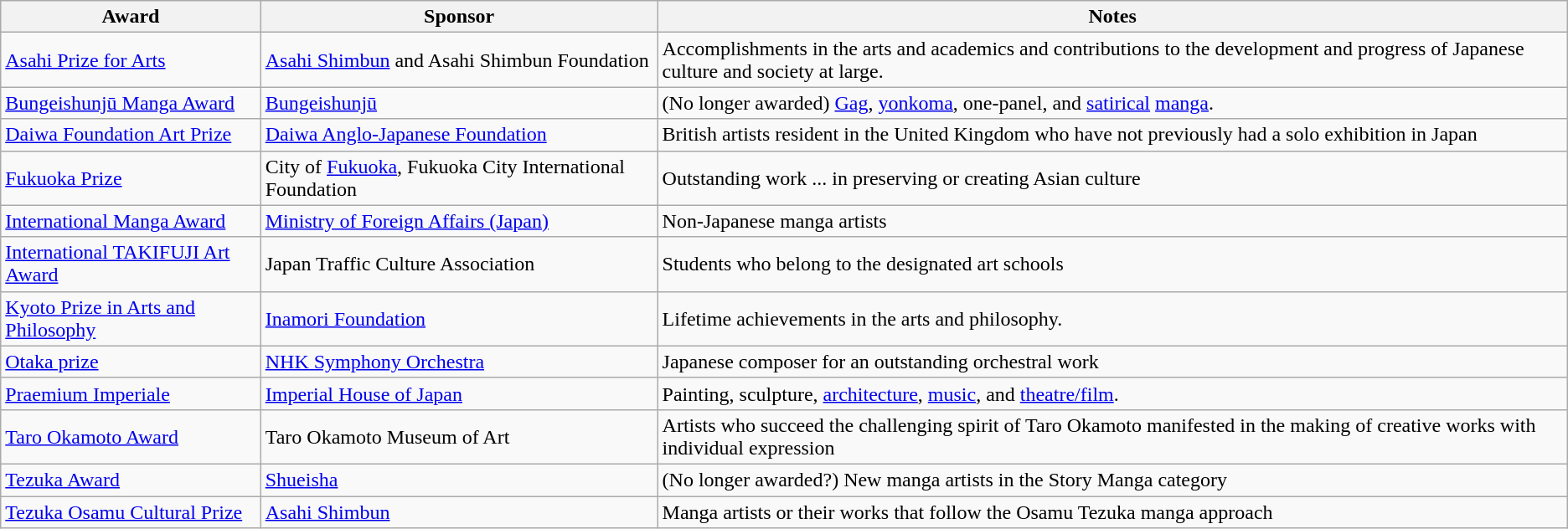<table class="wikitable sortable">
<tr>
<th>Award</th>
<th>Sponsor</th>
<th>Notes</th>
</tr>
<tr>
<td><a href='#'>Asahi Prize for Arts</a></td>
<td><a href='#'>Asahi Shimbun</a> and Asahi Shimbun Foundation</td>
<td>Accomplishments in the arts and academics and contributions to the development and progress of Japanese culture and society at large.</td>
</tr>
<tr>
<td><a href='#'>Bungeishunjū Manga Award</a></td>
<td><a href='#'>Bungeishunjū</a></td>
<td>(No longer awarded)  <a href='#'>Gag</a>, <a href='#'>yonkoma</a>, one-panel, and <a href='#'>satirical</a> <a href='#'>manga</a>.</td>
</tr>
<tr>
<td><a href='#'>Daiwa Foundation Art Prize</a></td>
<td><a href='#'>Daiwa Anglo-Japanese Foundation</a></td>
<td>British artists resident in the United Kingdom who have not previously had a solo exhibition in Japan</td>
</tr>
<tr>
<td><a href='#'>Fukuoka Prize</a></td>
<td>City of <a href='#'>Fukuoka</a>, Fukuoka City International Foundation</td>
<td>Outstanding work ... in preserving or creating Asian culture</td>
</tr>
<tr>
<td><a href='#'>International Manga Award</a></td>
<td><a href='#'>Ministry of Foreign Affairs (Japan)</a></td>
<td>Non-Japanese manga artists</td>
</tr>
<tr>
<td><a href='#'>International TAKIFUJI Art Award</a></td>
<td>Japan Traffic Culture Association</td>
<td>Students who belong to the designated art schools</td>
</tr>
<tr>
<td><a href='#'>Kyoto Prize in Arts and Philosophy</a></td>
<td><a href='#'>Inamori Foundation</a></td>
<td>Lifetime achievements in the arts and philosophy.</td>
</tr>
<tr>
<td><a href='#'>Otaka prize</a></td>
<td><a href='#'>NHK Symphony Orchestra</a></td>
<td>Japanese composer for an outstanding orchestral work</td>
</tr>
<tr>
<td><a href='#'>Praemium Imperiale</a></td>
<td><a href='#'>Imperial House of Japan</a></td>
<td>Painting, sculpture, <a href='#'>architecture</a>, <a href='#'>music</a>, and <a href='#'>theatre/film</a>.</td>
</tr>
<tr>
<td><a href='#'>Taro Okamoto Award</a></td>
<td>Taro Okamoto Museum of Art</td>
<td>Artists who succeed the challenging spirit of Taro Okamoto manifested in the making of creative works with individual expression</td>
</tr>
<tr>
<td><a href='#'>Tezuka Award</a></td>
<td><a href='#'>Shueisha</a></td>
<td>(No longer awarded?) New manga artists in the Story Manga category</td>
</tr>
<tr>
<td><a href='#'>Tezuka Osamu Cultural Prize</a></td>
<td><a href='#'>Asahi Shimbun</a></td>
<td>Manga artists or their works that follow the Osamu Tezuka manga approach</td>
</tr>
</table>
